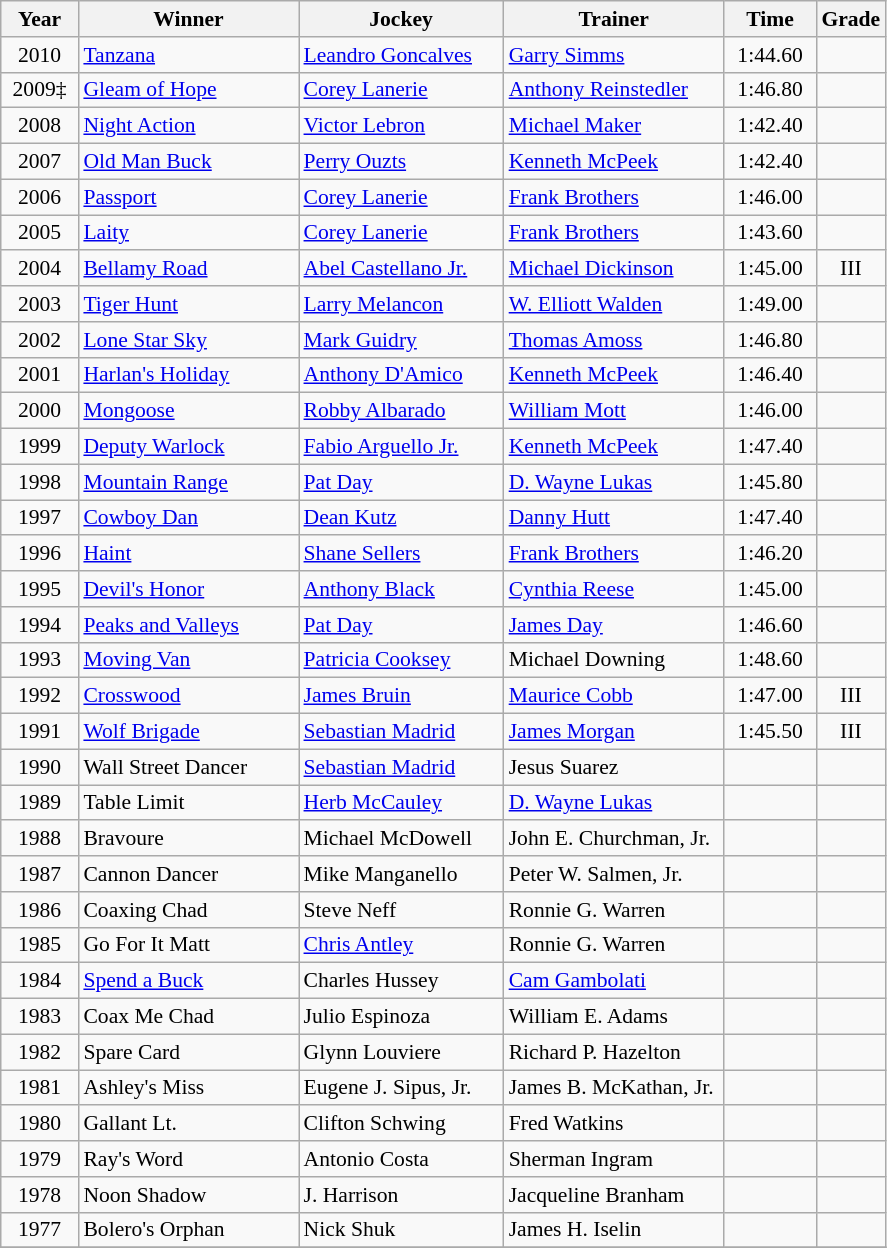<table class="wikitable sortable" style="font-size:90%">
<tr>
<th style="width:45px">Year<br></th>
<th style="width:140px">Winner<br></th>
<th style="width:130px">Jockey<br></th>
<th style="width:140px">Trainer<br></th>
<th style="width:55px">Time <br></th>
<th style="width:35px">Grade<br></th>
</tr>
<tr>
<td align=center>2010</td>
<td><a href='#'>Tanzana</a></td>
<td><a href='#'>Leandro Goncalves</a></td>
<td><a href='#'>Garry Simms</a></td>
<td align=center>1:44.60</td>
<td align=center></td>
</tr>
<tr>
<td align=center>2009‡</td>
<td><a href='#'>Gleam of Hope</a></td>
<td><a href='#'>Corey Lanerie</a></td>
<td><a href='#'>Anthony Reinstedler</a></td>
<td align=center>1:46.80</td>
<td align=center></td>
</tr>
<tr>
<td align=center>2008</td>
<td><a href='#'>Night Action</a></td>
<td><a href='#'>Victor Lebron</a></td>
<td><a href='#'>Michael Maker</a></td>
<td align=center>1:42.40</td>
<td align=center></td>
</tr>
<tr>
<td align=center>2007</td>
<td><a href='#'>Old Man Buck</a></td>
<td><a href='#'>Perry Ouzts</a></td>
<td><a href='#'>Kenneth McPeek</a></td>
<td align=center>1:42.40</td>
<td align=center></td>
</tr>
<tr>
<td align=center>2006</td>
<td><a href='#'>Passport</a></td>
<td><a href='#'>Corey Lanerie</a></td>
<td><a href='#'>Frank Brothers</a></td>
<td align=center>1:46.00</td>
<td align=center></td>
</tr>
<tr>
<td align=center>2005</td>
<td><a href='#'>Laity</a></td>
<td><a href='#'>Corey Lanerie</a></td>
<td><a href='#'>Frank Brothers</a></td>
<td align=center>1:43.60</td>
<td align=center></td>
</tr>
<tr>
<td align=center>2004</td>
<td><a href='#'>Bellamy Road</a></td>
<td><a href='#'>Abel Castellano Jr.</a></td>
<td><a href='#'>Michael Dickinson</a></td>
<td align=center>1:45.00</td>
<td align=center>III</td>
</tr>
<tr>
<td align=center>2003</td>
<td><a href='#'>Tiger Hunt</a></td>
<td><a href='#'>Larry Melancon</a></td>
<td><a href='#'>W. Elliott Walden</a></td>
<td align=center>1:49.00</td>
<td align=center></td>
</tr>
<tr>
<td align=center>2002</td>
<td><a href='#'>Lone Star Sky</a></td>
<td><a href='#'>Mark Guidry</a></td>
<td><a href='#'>Thomas Amoss</a></td>
<td align=center>1:46.80</td>
<td align=center></td>
</tr>
<tr>
<td align=center>2001</td>
<td><a href='#'>Harlan's Holiday</a></td>
<td><a href='#'>Anthony D'Amico</a></td>
<td><a href='#'>Kenneth McPeek</a></td>
<td align=center>1:46.40</td>
<td align=center></td>
</tr>
<tr>
<td align=center>2000</td>
<td><a href='#'>Mongoose</a></td>
<td><a href='#'>Robby Albarado</a></td>
<td><a href='#'>William Mott</a></td>
<td align=center>1:46.00</td>
<td align=center></td>
</tr>
<tr>
<td align=center>1999</td>
<td><a href='#'>Deputy Warlock</a></td>
<td><a href='#'>Fabio Arguello Jr.</a></td>
<td><a href='#'>Kenneth McPeek</a></td>
<td align=center>1:47.40</td>
<td align=center></td>
</tr>
<tr>
<td align=center>1998</td>
<td><a href='#'>Mountain Range</a></td>
<td><a href='#'>Pat Day</a></td>
<td><a href='#'>D. Wayne Lukas</a></td>
<td align=center>1:45.80</td>
<td align=center></td>
</tr>
<tr>
<td align=center>1997</td>
<td><a href='#'>Cowboy Dan</a></td>
<td><a href='#'>Dean Kutz</a></td>
<td><a href='#'>Danny Hutt</a></td>
<td align=center>1:47.40</td>
<td align=center></td>
</tr>
<tr>
<td align=center>1996</td>
<td><a href='#'>Haint</a></td>
<td><a href='#'>Shane Sellers</a></td>
<td><a href='#'>Frank Brothers</a></td>
<td align=center>1:46.20</td>
<td align=center></td>
</tr>
<tr>
<td align=center>1995</td>
<td><a href='#'>Devil's Honor</a></td>
<td><a href='#'>Anthony Black</a></td>
<td><a href='#'>Cynthia Reese</a></td>
<td align=center>1:45.00</td>
<td align=center></td>
</tr>
<tr>
<td align=center>1994</td>
<td><a href='#'>Peaks and Valleys</a></td>
<td><a href='#'>Pat Day</a></td>
<td><a href='#'>James Day</a></td>
<td align=center>1:46.60</td>
<td align=center></td>
</tr>
<tr>
<td align=center>1993</td>
<td><a href='#'>Moving Van</a></td>
<td><a href='#'>Patricia Cooksey</a></td>
<td>Michael Downing</td>
<td align=center>1:48.60</td>
<td align=center></td>
</tr>
<tr>
<td align=center>1992</td>
<td><a href='#'>Crosswood</a></td>
<td><a href='#'>James Bruin</a></td>
<td><a href='#'>Maurice Cobb</a></td>
<td align=center>1:47.00</td>
<td align=center>III</td>
</tr>
<tr>
<td align=center>1991</td>
<td><a href='#'>Wolf Brigade</a></td>
<td><a href='#'>Sebastian Madrid</a></td>
<td><a href='#'>James Morgan</a></td>
<td align=center>1:45.50</td>
<td align=center>III</td>
</tr>
<tr>
<td align=center>1990</td>
<td>Wall Street Dancer</td>
<td><a href='#'>Sebastian Madrid</a></td>
<td>Jesus Suarez</td>
<td align=center></td>
<td align=center></td>
</tr>
<tr>
<td align=center>1989</td>
<td>Table Limit</td>
<td><a href='#'>Herb McCauley</a></td>
<td><a href='#'>D. Wayne Lukas</a></td>
<td align=center></td>
<td align=center></td>
</tr>
<tr>
<td align=center>1988</td>
<td>Bravoure</td>
<td>Michael McDowell</td>
<td>John E. Churchman, Jr.</td>
<td align=center></td>
<td align=center></td>
</tr>
<tr>
<td align=center>1987</td>
<td>Cannon Dancer</td>
<td>Mike Manganello</td>
<td>Peter W. Salmen, Jr.</td>
<td align=center></td>
<td align=center></td>
</tr>
<tr>
<td align=center>1986</td>
<td>Coaxing Chad</td>
<td>Steve Neff</td>
<td>Ronnie G. Warren</td>
<td align=center></td>
<td align=center></td>
</tr>
<tr>
<td align=center>1985</td>
<td>Go For It Matt</td>
<td><a href='#'>Chris Antley</a></td>
<td>Ronnie G. Warren</td>
<td align=center></td>
<td align=center></td>
</tr>
<tr>
<td align=center>1984</td>
<td><a href='#'>Spend a Buck</a></td>
<td>Charles Hussey</td>
<td><a href='#'>Cam Gambolati</a></td>
<td align=center></td>
<td align=center></td>
</tr>
<tr>
<td align=center>1983</td>
<td>Coax Me Chad</td>
<td>Julio Espinoza</td>
<td>William E. Adams</td>
<td align=center></td>
<td align=center></td>
</tr>
<tr>
<td align=center>1982</td>
<td>Spare Card</td>
<td>Glynn Louviere</td>
<td>Richard P. Hazelton</td>
<td align=center></td>
<td align=center></td>
</tr>
<tr>
<td align=center>1981</td>
<td>Ashley's Miss</td>
<td>Eugene J. Sipus, Jr.</td>
<td>James B. McKathan, Jr.</td>
<td align=center></td>
<td align=center></td>
</tr>
<tr>
<td align=center>1980</td>
<td>Gallant Lt.</td>
<td>Clifton Schwing</td>
<td>Fred Watkins</td>
<td align=center></td>
<td align=center></td>
</tr>
<tr>
<td align=center>1979</td>
<td>Ray's Word</td>
<td>Antonio Costa</td>
<td>Sherman Ingram</td>
<td align=center></td>
<td align=center></td>
</tr>
<tr>
<td align=center>1978</td>
<td>Noon Shadow</td>
<td>J. Harrison</td>
<td>Jacqueline Branham</td>
<td align=center></td>
<td align=center></td>
</tr>
<tr>
<td align=center>1977</td>
<td>Bolero's Orphan</td>
<td>Nick Shuk</td>
<td>James H. Iselin</td>
<td align=center></td>
<td align=center></td>
</tr>
<tr>
</tr>
</table>
